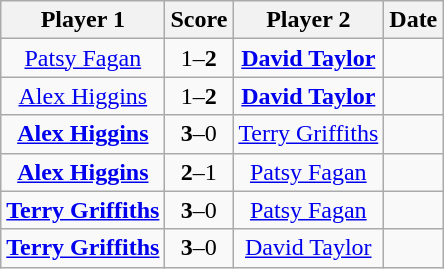<table class="wikitable" style="text-align: center">
<tr>
<th>Player 1</th>
<th>Score</th>
<th>Player 2</th>
<th>Date</th>
</tr>
<tr>
<td> <a href='#'>Patsy Fagan</a></td>
<td>1–<strong>2</strong></td>
<td> <strong><a href='#'>David Taylor</a></strong></td>
<td></td>
</tr>
<tr>
<td> <a href='#'>Alex Higgins</a></td>
<td>1–<strong>2</strong></td>
<td> <strong><a href='#'>David Taylor</a></strong></td>
<td></td>
</tr>
<tr>
<td> <strong><a href='#'>Alex Higgins</a></strong></td>
<td><strong>3</strong>–0</td>
<td> <a href='#'>Terry Griffiths</a></td>
<td></td>
</tr>
<tr>
<td> <strong><a href='#'>Alex Higgins</a></strong></td>
<td><strong>2</strong>–1</td>
<td> <a href='#'>Patsy Fagan</a></td>
<td></td>
</tr>
<tr>
<td> <strong><a href='#'>Terry Griffiths</a></strong></td>
<td><strong>3</strong>–0</td>
<td> <a href='#'>Patsy Fagan</a></td>
<td></td>
</tr>
<tr>
<td> <strong><a href='#'>Terry Griffiths</a></strong></td>
<td><strong>3</strong>–0</td>
<td> <a href='#'>David Taylor</a></td>
<td></td>
</tr>
</table>
